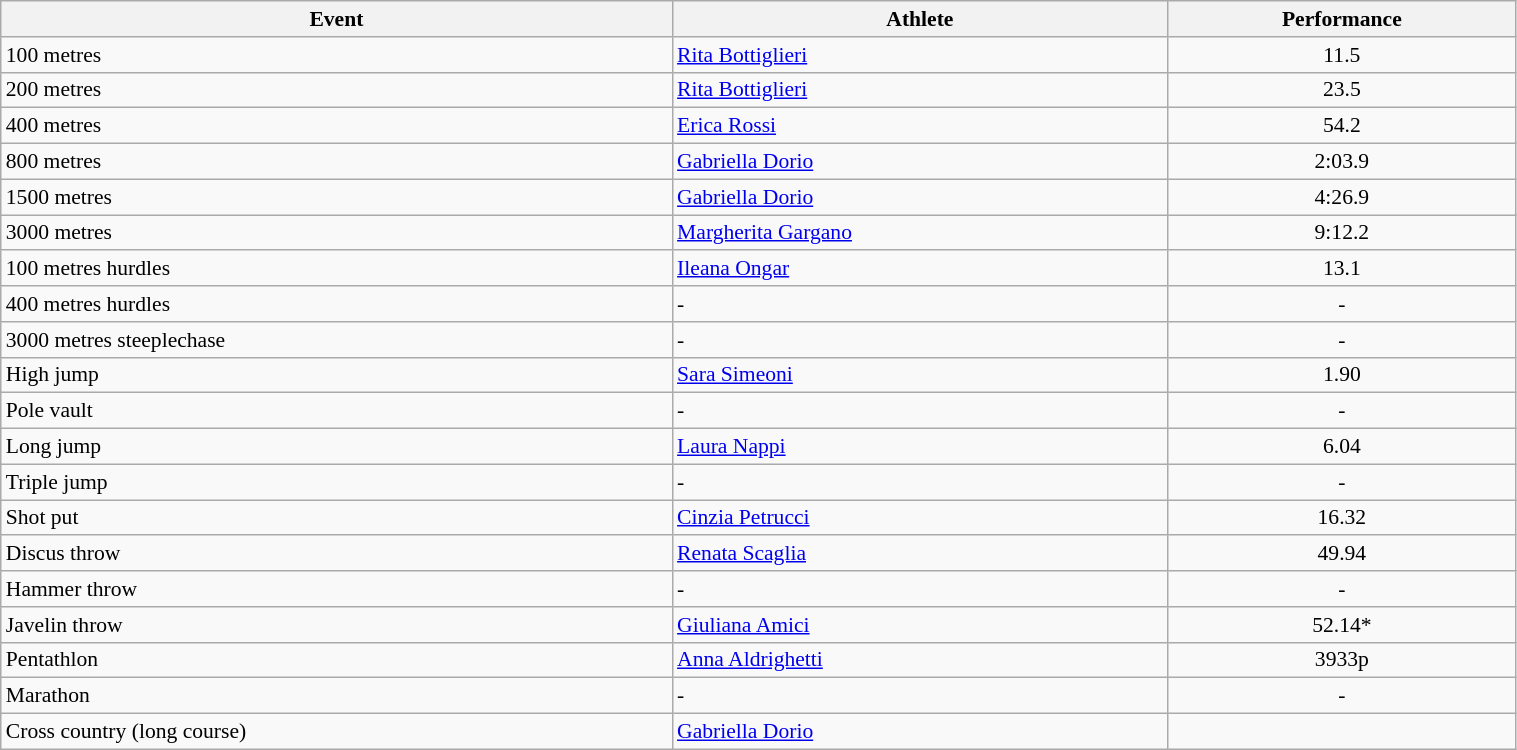<table class="wikitable" width=80% style="font-size:90%; text-align:left;">
<tr>
<th>Event</th>
<th>Athlete</th>
<th>Performance</th>
</tr>
<tr>
<td>100 metres</td>
<td><a href='#'>Rita Bottiglieri</a></td>
<td align=center>11.5</td>
</tr>
<tr>
<td>200 metres</td>
<td><a href='#'>Rita Bottiglieri</a></td>
<td align=center>23.5</td>
</tr>
<tr>
<td>400 metres</td>
<td><a href='#'>Erica Rossi</a></td>
<td align=center>54.2</td>
</tr>
<tr>
<td>800 metres</td>
<td><a href='#'>Gabriella Dorio</a></td>
<td align=center>2:03.9</td>
</tr>
<tr>
<td>1500 metres</td>
<td><a href='#'>Gabriella Dorio</a></td>
<td align=center>4:26.9</td>
</tr>
<tr>
<td>3000 metres</td>
<td><a href='#'>Margherita Gargano</a></td>
<td align=center>9:12.2</td>
</tr>
<tr>
<td>100 metres hurdles</td>
<td><a href='#'>Ileana Ongar</a></td>
<td align=center>13.1</td>
</tr>
<tr>
<td>400 metres hurdles</td>
<td>-</td>
<td align=center>-</td>
</tr>
<tr>
<td>3000 metres steeplechase</td>
<td>-</td>
<td align=center>-</td>
</tr>
<tr>
<td>High jump</td>
<td><a href='#'>Sara Simeoni</a></td>
<td align=center>1.90</td>
</tr>
<tr>
<td>Pole vault</td>
<td>-</td>
<td align=center>-</td>
</tr>
<tr>
<td>Long jump</td>
<td><a href='#'>Laura Nappi</a></td>
<td align=center>6.04</td>
</tr>
<tr>
<td>Triple jump</td>
<td>-</td>
<td align=center>-</td>
</tr>
<tr>
<td>Shot put</td>
<td><a href='#'>Cinzia Petrucci</a></td>
<td align=center>16.32</td>
</tr>
<tr>
<td>Discus throw</td>
<td><a href='#'>Renata Scaglia</a></td>
<td align=center>49.94</td>
</tr>
<tr>
<td>Hammer throw</td>
<td>-</td>
<td align=center>-</td>
</tr>
<tr>
<td>Javelin throw</td>
<td><a href='#'>Giuliana Amici</a></td>
<td align=center>52.14*</td>
</tr>
<tr>
<td>Pentathlon</td>
<td><a href='#'>Anna Aldrighetti</a></td>
<td align=center>3933p</td>
</tr>
<tr>
<td>Marathon</td>
<td>-</td>
<td align=center>-</td>
</tr>
<tr>
<td>Cross country (long course)</td>
<td><a href='#'>Gabriella Dorio</a></td>
<td align=center></td>
</tr>
</table>
